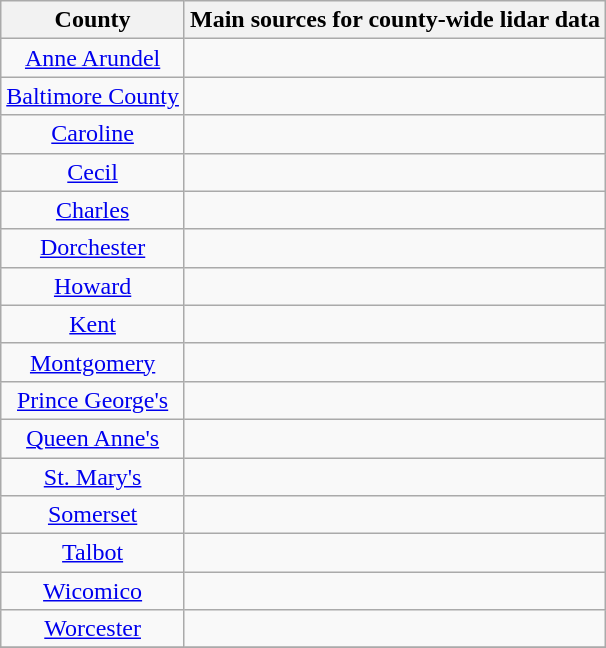<table class="wikitable" style="text-align:center">
<tr>
<th>County</th>
<th>Main sources for county-wide lidar data</th>
</tr>
<tr>
<td><a href='#'>Anne Arundel</a></td>
<td><br></td>
</tr>
<tr>
<td><a href='#'>Baltimore County</a></td>
<td></td>
</tr>
<tr>
<td><a href='#'>Caroline</a></td>
<td><br></td>
</tr>
<tr>
<td><a href='#'>Cecil</a></td>
<td><br></td>
</tr>
<tr>
<td><a href='#'>Charles</a></td>
<td><br></td>
</tr>
<tr>
<td><a href='#'>Dorchester</a></td>
<td><br></td>
</tr>
<tr>
<td><a href='#'>Howard</a></td>
<td><br></td>
</tr>
<tr>
<td><a href='#'>Kent</a></td>
<td><br></td>
</tr>
<tr>
<td><a href='#'>Montgomery</a></td>
<td></td>
</tr>
<tr>
<td><a href='#'>Prince George's</a></td>
<td></td>
</tr>
<tr>
<td><a href='#'>Queen Anne's</a></td>
<td><br></td>
</tr>
<tr>
<td><a href='#'>St. Mary's</a></td>
<td><br></td>
</tr>
<tr>
<td><a href='#'>Somerset</a></td>
<td><br></td>
</tr>
<tr>
<td><a href='#'>Talbot</a></td>
<td><br></td>
</tr>
<tr>
<td><a href='#'>Wicomico</a></td>
<td><br></td>
</tr>
<tr>
<td><a href='#'>Worcester</a></td>
<td></td>
</tr>
<tr>
</tr>
</table>
